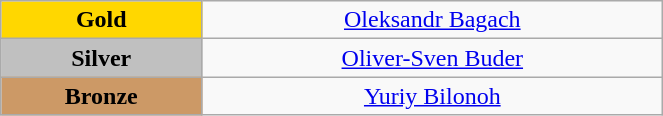<table class="wikitable" style=" text-align:center; " width="35%">
<tr>
<td bgcolor="gold"><strong>Gold</strong></td>
<td><a href='#'>Oleksandr Bagach</a><br>  <small><em></em></small></td>
</tr>
<tr>
<td bgcolor="silver"><strong>Silver</strong></td>
<td><a href='#'>Oliver-Sven Buder</a><br> <small><em></em></small></td>
</tr>
<tr>
<td bgcolor="CC9966"><strong>Bronze</strong></td>
<td><a href='#'>Yuriy Bilonoh</a><br>  <small><em></em></small></td>
</tr>
</table>
